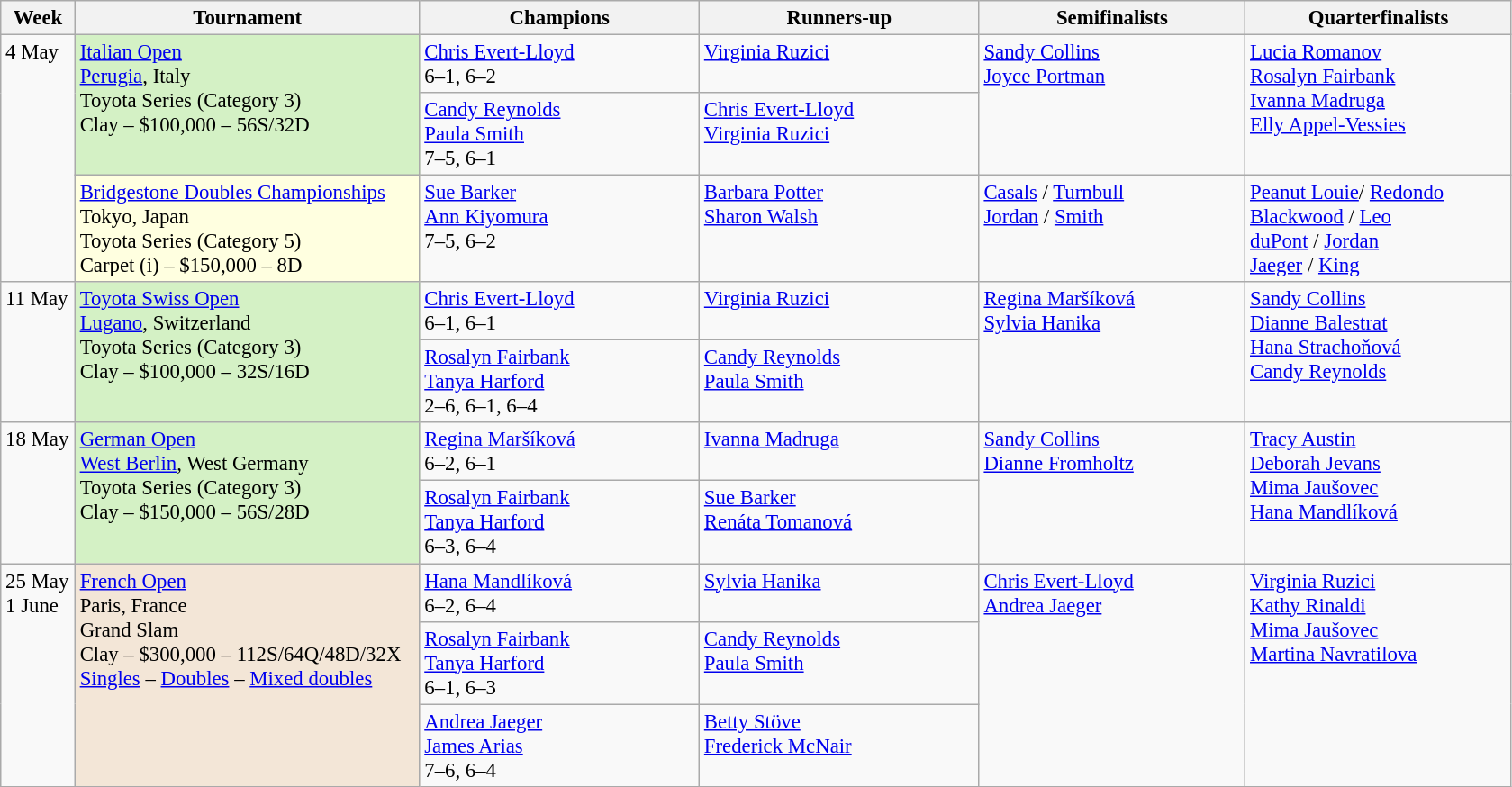<table class=wikitable style=font-size:95%>
<tr>
<th style="width:48px;">Week</th>
<th style="width:248px;">Tournament</th>
<th style="width:200px;">Champions</th>
<th style="width:200px;">Runners-up</th>
<th style="width:190px;">Semifinalists</th>
<th style="width:190px;">Quarterfinalists</th>
</tr>
<tr valign="top">
<td rowspan=3>4 May</td>
<td rowspan=2 bgcolor=#D4F1C5><a href='#'>Italian Open</a><br> <a href='#'>Perugia</a>, Italy<br>Toyota Series (Category 3)<br>Clay – $100,000 – 56S/32D</td>
<td> <a href='#'>Chris Evert-Lloyd</a><br>6–1, 6–2</td>
<td> <a href='#'>Virginia Ruzici</a></td>
<td rowspan=2> <a href='#'>Sandy Collins</a><br> <a href='#'>Joyce Portman</a></td>
<td rowspan=2> <a href='#'>Lucia Romanov</a><br> <a href='#'>Rosalyn Fairbank</a><br>  <a href='#'>Ivanna Madruga</a><br> <a href='#'>Elly Appel-Vessies</a></td>
</tr>
<tr valign="top">
<td> <a href='#'>Candy Reynolds</a><br> <a href='#'>Paula Smith</a><br> 7–5, 6–1</td>
<td> <a href='#'>Chris Evert-Lloyd</a><br> <a href='#'>Virginia Ruzici</a></td>
</tr>
<tr valign="top">
<td rowspan=1 bgcolor=lightyellow><a href='#'>Bridgestone Doubles Championships</a><br> Tokyo, Japan<br>Toyota Series (Category 5)<br>Carpet (i) – $150,000 – 8D</td>
<td> <a href='#'>Sue Barker</a><br> <a href='#'>Ann Kiyomura</a><br> 7–5, 6–2</td>
<td> <a href='#'>Barbara Potter</a><br> <a href='#'>Sharon Walsh</a></td>
<td rowspan=1> <a href='#'>Casals</a> /  <a href='#'>Turnbull</a><br> <a href='#'>Jordan</a> /  <a href='#'>Smith</a></td>
<td rowspan=1> <a href='#'>Peanut Louie</a>/  <a href='#'>Redondo</a><br> <a href='#'>Blackwood</a> /  <a href='#'>Leo</a><br> <a href='#'>duPont</a> /  <a href='#'>Jordan</a><br> <a href='#'>Jaeger</a> /  <a href='#'>King</a></td>
</tr>
<tr valign="top">
<td rowspan=2>11 May</td>
<td rowspan=2 bgcolor=#D4F1C5><a href='#'>Toyota Swiss Open</a><br> <a href='#'>Lugano</a>, Switzerland<br>Toyota Series (Category 3)<br>Clay – $100,000 – 32S/16D</td>
<td> <a href='#'>Chris Evert-Lloyd</a><br>6–1, 6–1</td>
<td> <a href='#'>Virginia Ruzici</a></td>
<td rowspan=2> <a href='#'>Regina Maršíková</a><br> <a href='#'>Sylvia Hanika</a></td>
<td rowspan=2> <a href='#'>Sandy Collins</a><br> <a href='#'>Dianne Balestrat</a><br>  <a href='#'>Hana Strachoňová</a><br> <a href='#'>Candy Reynolds</a></td>
</tr>
<tr valign="top">
<td> <a href='#'>Rosalyn Fairbank</a><br> <a href='#'>Tanya Harford</a><br>2–6, 6–1, 6–4</td>
<td> <a href='#'>Candy Reynolds</a><br> <a href='#'>Paula Smith</a></td>
</tr>
<tr valign="top">
<td rowspan=2>18 May</td>
<td rowspan=2 bgcolor=#D4F1C5><a href='#'>German Open</a><br> <a href='#'>West Berlin</a>, West Germany<br>Toyota Series (Category 3)<br>Clay – $150,000 – 56S/28D</td>
<td> <a href='#'>Regina Maršíková</a><br>6–2, 6–1</td>
<td> <a href='#'>Ivanna Madruga</a></td>
<td rowspan=2> <a href='#'>Sandy Collins</a><br> <a href='#'>Dianne Fromholtz</a></td>
<td rowspan=2> <a href='#'>Tracy Austin</a><br> <a href='#'>Deborah Jevans</a><br>  <a href='#'>Mima Jaušovec</a><br> <a href='#'>Hana Mandlíková</a></td>
</tr>
<tr valign="top">
<td> <a href='#'>Rosalyn Fairbank</a><br> <a href='#'>Tanya Harford</a><br> 6–3, 6–4</td>
<td> <a href='#'>Sue Barker</a><br> <a href='#'>Renáta Tomanová</a></td>
</tr>
<tr valign=top>
<td rowspan=3>25 May<br>1 June</td>
<td rowspan=3 style="background:#F3E6D7;"><a href='#'>French Open</a><br> Paris, France<br>Grand Slam <br>Clay – $300,000 – 112S/64Q/48D/32X <br><a href='#'>Singles</a> – <a href='#'>Doubles</a> – <a href='#'>Mixed doubles</a></td>
<td> <a href='#'>Hana Mandlíková</a> <br>6–2, 6–4</td>
<td>  <a href='#'>Sylvia Hanika</a></td>
<td rowspan=3> <a href='#'>Chris Evert-Lloyd</a> <br> <a href='#'>Andrea Jaeger</a></td>
<td rowspan=3> <a href='#'>Virginia Ruzici</a> <br> <a href='#'>Kathy Rinaldi</a><br>  <a href='#'>Mima Jaušovec</a> <br> <a href='#'>Martina Navratilova</a></td>
</tr>
<tr valign="top">
<td> <a href='#'>Rosalyn Fairbank</a><br> <a href='#'>Tanya Harford</a> <br>6–1, 6–3</td>
<td> <a href='#'>Candy Reynolds</a><br> <a href='#'>Paula Smith</a></td>
</tr>
<tr valign="top">
<td> <a href='#'>Andrea Jaeger</a><br> <a href='#'>James Arias</a> <br>7–6, 6–4</td>
<td> <a href='#'>Betty Stöve</a><br>  <a href='#'>Frederick McNair</a></td>
</tr>
</table>
